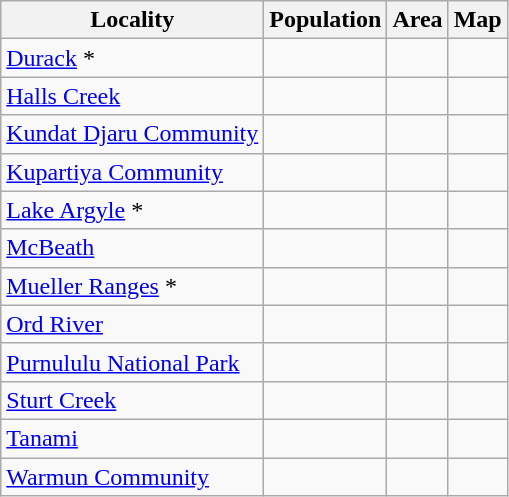<table class="wikitable sortable">
<tr>
<th>Locality</th>
<th data-sort-type=number>Population</th>
<th data-sort-type=number>Area</th>
<th>Map</th>
</tr>
<tr>
<td><a href='#'>Durack</a> *</td>
<td></td>
<td></td>
<td></td>
</tr>
<tr>
<td><a href='#'>Halls Creek</a></td>
<td></td>
<td></td>
<td></td>
</tr>
<tr>
<td><a href='#'>Kundat Djaru Community</a></td>
<td></td>
<td></td>
<td></td>
</tr>
<tr>
<td><a href='#'>Kupartiya Community</a></td>
<td></td>
<td></td>
<td></td>
</tr>
<tr>
<td><a href='#'>Lake Argyle</a> *</td>
<td></td>
<td></td>
<td></td>
</tr>
<tr>
<td><a href='#'>McBeath</a></td>
<td></td>
<td></td>
<td></td>
</tr>
<tr>
<td><a href='#'>Mueller Ranges</a> *</td>
<td></td>
<td></td>
<td></td>
</tr>
<tr>
<td><a href='#'>Ord River</a></td>
<td></td>
<td></td>
<td></td>
</tr>
<tr>
<td><a href='#'>Purnululu National Park</a></td>
<td></td>
<td></td>
<td></td>
</tr>
<tr>
<td><a href='#'>Sturt Creek</a></td>
<td></td>
<td></td>
<td></td>
</tr>
<tr>
<td><a href='#'>Tanami</a></td>
<td></td>
<td></td>
<td></td>
</tr>
<tr>
<td><a href='#'>Warmun Community</a></td>
<td></td>
<td></td>
<td></td>
</tr>
</table>
